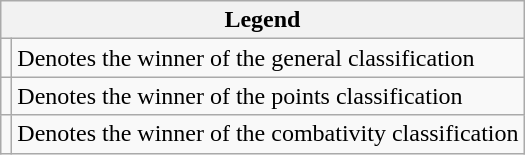<table class="wikitable">
<tr>
<th colspan="2">Legend</th>
</tr>
<tr>
<td></td>
<td>Denotes the winner of the general classification</td>
</tr>
<tr>
<td></td>
<td>Denotes the winner of the points classification</td>
</tr>
<tr>
<td></td>
<td>Denotes the winner of the combativity classification</td>
</tr>
</table>
